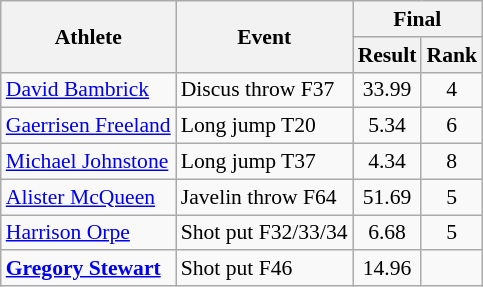<table class=wikitable style="font-size:90%">
<tr>
<th rowspan="2">Athlete</th>
<th rowspan="2">Event</th>
<th colspan="3">Final</th>
</tr>
<tr>
<th>Result</th>
<th>Rank</th>
</tr>
<tr align=center>
<td align=left><a href='#'>David Bambrick</a></td>
<td align=left>Discus throw F37</td>
<td>33.99</td>
<td>4</td>
</tr>
<tr align=center>
<td align=left><a href='#'>Gaerrisen Freeland</a></td>
<td align=left>Long jump T20</td>
<td>5.34</td>
<td>6</td>
</tr>
<tr align=center>
<td align=left><a href='#'>Michael Johnstone</a></td>
<td align=left>Long jump T37</td>
<td>4.34</td>
<td>8</td>
</tr>
<tr align=center>
<td align=left><a href='#'>Alister McQueen</a></td>
<td align=left>Javelin throw F64</td>
<td>51.69</td>
<td>5</td>
</tr>
<tr align=center>
<td align=left><a href='#'>Harrison Orpe</a></td>
<td align=left>Shot put F32/33/34</td>
<td>6.68</td>
<td>5</td>
</tr>
<tr align=center>
<td align=left><strong><a href='#'>Gregory Stewart</a></strong></td>
<td align=left>Shot put F46</td>
<td>14.96</td>
<td></td>
</tr>
</table>
